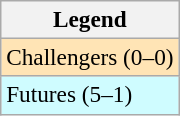<table class=wikitable style=font-size:97%>
<tr>
<th>Legend</th>
</tr>
<tr bgcolor=moccasin>
<td>Challengers (0–0)</td>
</tr>
<tr bgcolor=CFFCFF>
<td>Futures (5–1)</td>
</tr>
</table>
